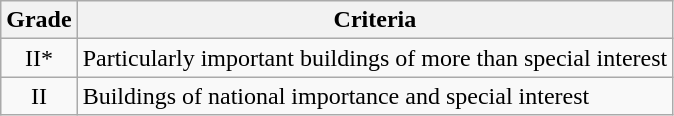<table class="wikitable">
<tr>
<th>Grade</th>
<th>Criteria</th>
</tr>
<tr>
<td align="center" >II*</td>
<td>Particularly important buildings of more than special interest</td>
</tr>
<tr>
<td align="center" >II</td>
<td>Buildings of national importance and special interest</td>
</tr>
</table>
